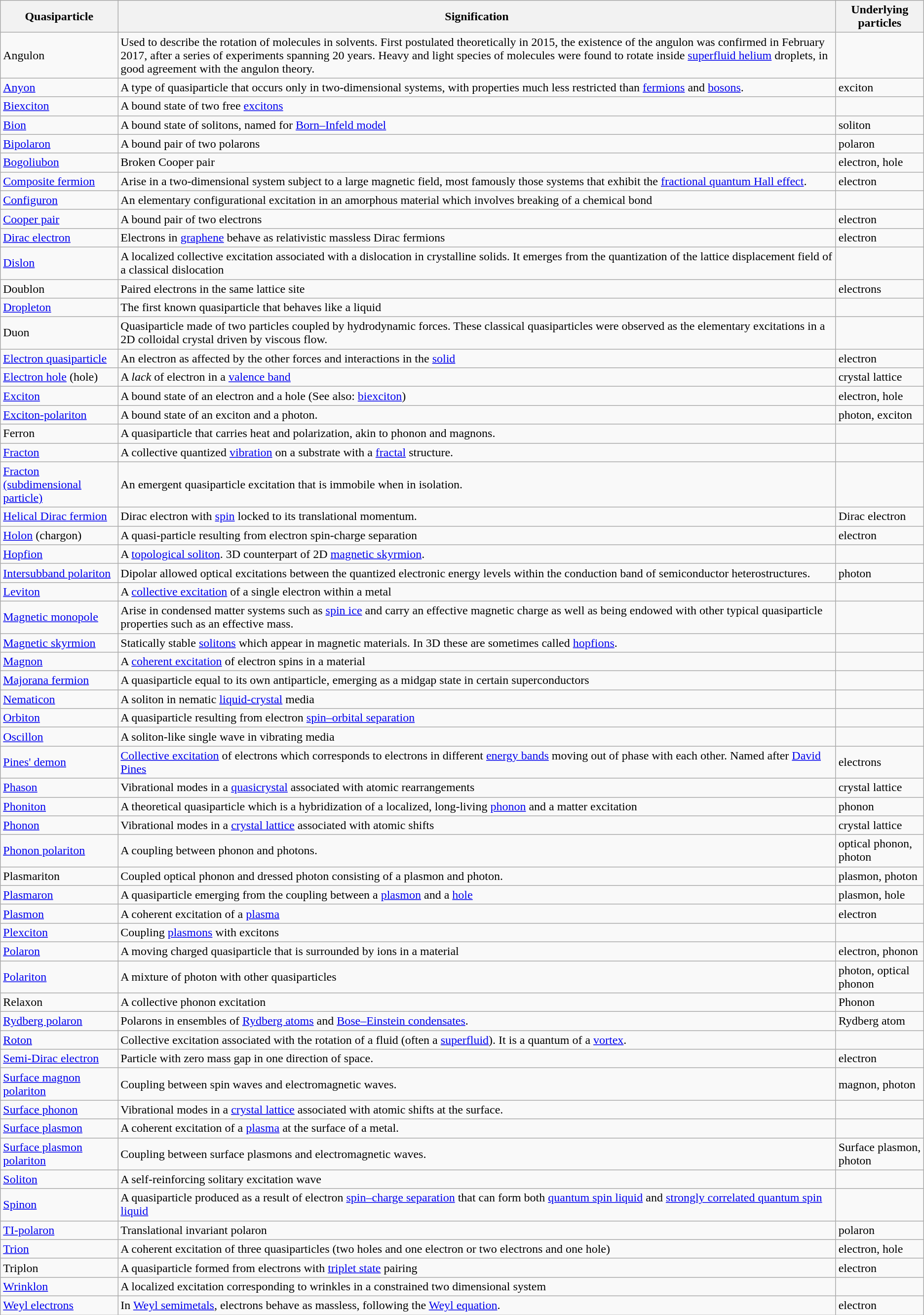<table class="wikitable sortable">
<tr>
<th>Quasiparticle</th>
<th>Signification</th>
<th>Underlying particles</th>
</tr>
<tr>
<td>Angulon</td>
<td>Used to describe the rotation of molecules in solvents. First postulated theoretically in 2015, the existence of the angulon was confirmed in February 2017, after a series of experiments spanning 20 years. Heavy and light species of molecules were found to rotate inside <a href='#'>superfluid helium</a> droplets, in good agreement with the angulon theory.</td>
<td></td>
</tr>
<tr>
<td><a href='#'>Anyon</a></td>
<td>A type of quasiparticle that occurs only in two-dimensional systems, with properties much less restricted than <a href='#'>fermions</a> and <a href='#'>bosons</a>.</td>
<td>exciton</td>
</tr>
<tr>
<td><a href='#'>Biexciton</a></td>
<td>A bound state of two free <a href='#'>excitons</a></td>
<td></td>
</tr>
<tr>
<td><a href='#'>Bion</a></td>
<td>A bound state of solitons, named for <a href='#'>Born–Infeld model</a></td>
<td>soliton</td>
</tr>
<tr>
<td><a href='#'>Bipolaron</a></td>
<td>A bound pair of two polarons</td>
<td>polaron</td>
</tr>
<tr>
<td><a href='#'>Bogoliubon</a></td>
<td>Broken Cooper pair</td>
<td>electron, hole</td>
</tr>
<tr>
<td><a href='#'>Composite fermion</a></td>
<td>Arise in a two-dimensional system subject to a large magnetic field, most famously those systems that exhibit the <a href='#'>fractional quantum Hall effect</a>.</td>
<td>electron</td>
</tr>
<tr>
<td><a href='#'>Configuron</a></td>
<td>An elementary configurational excitation in an amorphous material which involves breaking of a chemical bond</td>
<td></td>
</tr>
<tr>
<td><a href='#'>Cooper pair</a></td>
<td>A bound pair of two electrons</td>
<td>electron</td>
</tr>
<tr>
<td><a href='#'>Dirac electron</a></td>
<td>Electrons in <a href='#'>graphene</a> behave as relativistic massless Dirac fermions</td>
<td>electron</td>
</tr>
<tr>
<td><a href='#'>Dislon</a></td>
<td>A localized collective excitation associated with a dislocation in crystalline solids. It emerges from the quantization of the lattice displacement field of a classical dislocation</td>
<td></td>
</tr>
<tr>
<td>Doublon</td>
<td>Paired electrons in the same lattice site</td>
<td>electrons</td>
</tr>
<tr>
<td><a href='#'>Dropleton</a></td>
<td>The first known quasiparticle that behaves like a liquid</td>
<td></td>
</tr>
<tr>
<td>Duon</td>
<td>Quasiparticle made of two particles coupled by hydrodynamic forces. These classical quasiparticles were observed as the elementary excitations in a 2D colloidal crystal driven by viscous flow.</td>
<td></td>
</tr>
<tr>
<td><a href='#'>Electron quasiparticle</a></td>
<td>An electron as affected by the other forces and interactions in the <a href='#'>solid</a></td>
<td>electron</td>
</tr>
<tr>
<td><a href='#'>Electron hole</a> (hole)</td>
<td>A <em>lack</em> of electron in a <a href='#'>valence band</a></td>
<td>crystal lattice</td>
</tr>
<tr>
<td><a href='#'>Exciton</a></td>
<td>A bound state of an electron and a hole (See also: <a href='#'>biexciton</a>)</td>
<td>electron, hole</td>
</tr>
<tr>
<td><a href='#'>Exciton-polariton</a></td>
<td>A bound state of an exciton and a photon.</td>
<td>photon, exciton</td>
</tr>
<tr>
<td>Ferron</td>
<td>A quasiparticle that carries heat and polarization, akin to phonon and magnons.</td>
<td></td>
</tr>
<tr>
<td><a href='#'>Fracton</a></td>
<td>A collective quantized <a href='#'>vibration</a> on a substrate with a <a href='#'>fractal</a> structure.</td>
<td></td>
</tr>
<tr>
<td><a href='#'>Fracton (subdimensional particle)</a></td>
<td>An emergent quasiparticle excitation that is immobile when in isolation.</td>
<td></td>
</tr>
<tr>
<td><a href='#'>Helical Dirac fermion</a></td>
<td>Dirac electron with <a href='#'>spin</a> locked to its translational momentum.</td>
<td>Dirac electron</td>
</tr>
<tr>
<td><a href='#'>Holon</a> (chargon)</td>
<td>A quasi-particle resulting from electron spin-charge separation</td>
<td>electron</td>
</tr>
<tr>
<td><a href='#'>Hopfion</a></td>
<td>A <a href='#'>topological soliton</a>. 3D counterpart of 2D <a href='#'>magnetic skyrmion</a>.</td>
<td></td>
</tr>
<tr>
<td><a href='#'>Intersubband polariton</a></td>
<td>Dipolar allowed optical excitations between the quantized electronic energy levels within the conduction band of semiconductor heterostructures.</td>
<td>photon</td>
</tr>
<tr>
<td><a href='#'>Leviton</a></td>
<td>A <a href='#'>collective excitation</a> of a single electron within a metal</td>
<td></td>
</tr>
<tr>
<td><a href='#'>Magnetic monopole</a></td>
<td>Arise in condensed matter systems such as <a href='#'>spin ice</a> and carry an effective magnetic charge as well as being endowed with other typical quasiparticle properties such as an effective mass.</td>
<td></td>
</tr>
<tr>
<td><a href='#'>Magnetic skyrmion</a></td>
<td>Statically stable <a href='#'>solitons</a> which appear in magnetic materials. In 3D these are sometimes called <a href='#'>hopfions</a>.</td>
<td></td>
</tr>
<tr>
<td><a href='#'>Magnon</a></td>
<td>A <a href='#'>coherent excitation</a> of electron spins in a material</td>
<td></td>
</tr>
<tr>
<td><a href='#'>Majorana fermion</a></td>
<td>A quasiparticle equal to its own antiparticle, emerging as a midgap state in certain superconductors</td>
<td></td>
</tr>
<tr>
<td><a href='#'>Nematicon</a></td>
<td>A soliton in nematic <a href='#'>liquid-crystal</a> media</td>
<td></td>
</tr>
<tr>
<td><a href='#'>Orbiton</a></td>
<td>A quasiparticle resulting from electron <a href='#'>spin–orbital separation</a></td>
<td></td>
</tr>
<tr>
<td><a href='#'>Oscillon</a></td>
<td>A soliton-like single wave in vibrating media</td>
<td></td>
</tr>
<tr>
<td><a href='#'>Pines' demon</a></td>
<td><a href='#'>Collective excitation</a> of electrons which corresponds to electrons in different <a href='#'>energy bands</a> moving out of phase with each other. Named after <a href='#'>David Pines</a></td>
<td>electrons</td>
</tr>
<tr>
<td><a href='#'>Phason</a></td>
<td>Vibrational modes in a <a href='#'>quasicrystal</a> associated with atomic rearrangements</td>
<td>crystal lattice</td>
</tr>
<tr>
<td><a href='#'>Phoniton</a></td>
<td>A theoretical quasiparticle which is a hybridization of a localized, long-living <a href='#'>phonon</a> and a matter excitation</td>
<td>phonon</td>
</tr>
<tr>
<td><a href='#'>Phonon</a></td>
<td>Vibrational modes in a <a href='#'>crystal lattice</a> associated with atomic shifts</td>
<td>crystal lattice</td>
</tr>
<tr>
<td><a href='#'>Phonon polariton</a></td>
<td>A coupling between phonon and photons.</td>
<td>optical phonon, photon</td>
</tr>
<tr>
<td>Plasmariton</td>
<td>Coupled optical phonon and dressed photon consisting of a plasmon and photon.</td>
<td>plasmon, photon</td>
</tr>
<tr>
<td><a href='#'>Plasmaron</a></td>
<td>A quasiparticle emerging from the coupling between a <a href='#'>plasmon</a> and a <a href='#'>hole</a></td>
<td>plasmon, hole</td>
</tr>
<tr>
<td><a href='#'>Plasmon</a></td>
<td>A coherent excitation of a <a href='#'>plasma</a></td>
<td>electron</td>
</tr>
<tr>
<td><a href='#'>Plexciton</a></td>
<td>Coupling <a href='#'>plasmons</a> with excitons</td>
<td></td>
</tr>
<tr>
<td><a href='#'>Polaron</a></td>
<td>A moving charged quasiparticle that is surrounded by ions in a material</td>
<td>electron, phonon</td>
</tr>
<tr>
<td><a href='#'>Polariton</a></td>
<td>A mixture of photon with other quasiparticles</td>
<td>photon, optical phonon</td>
</tr>
<tr>
<td>Relaxon</td>
<td>A collective phonon excitation</td>
<td>Phonon</td>
</tr>
<tr>
<td><a href='#'>Rydberg polaron</a></td>
<td>Polarons in ensembles of <a href='#'>Rydberg atoms</a> and <a href='#'>Bose–Einstein condensates</a>.</td>
<td>Rydberg atom</td>
</tr>
<tr>
<td><a href='#'>Roton</a></td>
<td>Collective excitation associated with the rotation of a fluid (often a <a href='#'>superfluid</a>). It is a quantum of a <a href='#'>vortex</a>.</td>
<td></td>
</tr>
<tr>
<td><a href='#'>Semi-Dirac electron</a></td>
<td>Particle with zero mass gap in one direction of space.</td>
<td>electron</td>
</tr>
<tr>
<td><a href='#'>Surface magnon polariton</a></td>
<td>Coupling between spin waves and electromagnetic waves.</td>
<td>magnon, photon</td>
</tr>
<tr>
<td><a href='#'>Surface phonon</a></td>
<td>Vibrational modes in a <a href='#'>crystal lattice</a> associated with atomic shifts at the surface.</td>
<td></td>
</tr>
<tr>
<td><a href='#'>Surface plasmon</a></td>
<td>A coherent excitation of a <a href='#'>plasma</a> at the surface of a metal.</td>
<td></td>
</tr>
<tr>
<td><a href='#'>Surface plasmon polariton</a></td>
<td>Coupling between surface plasmons and electromagnetic waves.</td>
<td>Surface plasmon, photon</td>
</tr>
<tr>
<td><a href='#'>Soliton</a></td>
<td>A self-reinforcing solitary excitation wave</td>
<td></td>
</tr>
<tr>
<td><a href='#'>Spinon</a></td>
<td>A quasiparticle produced as a result of electron <a href='#'>spin–charge separation</a> that can form both <a href='#'>quantum spin liquid</a> and <a href='#'>strongly correlated quantum spin liquid</a></td>
<td></td>
</tr>
<tr>
<td><a href='#'>TI-polaron</a></td>
<td>Translational invariant polaron</td>
<td>polaron</td>
</tr>
<tr>
<td><a href='#'>Trion</a></td>
<td>A coherent excitation of three quasiparticles (two holes and one electron or two electrons and one hole)</td>
<td>electron, hole</td>
</tr>
<tr>
<td>Triplon</td>
<td>A quasiparticle formed from electrons with <a href='#'>triplet state</a> pairing</td>
<td>electron</td>
</tr>
<tr>
<td><a href='#'>Wrinklon</a></td>
<td>A localized excitation corresponding to wrinkles in a constrained two dimensional system</td>
<td></td>
</tr>
<tr>
<td><a href='#'>Weyl electrons</a></td>
<td>In <a href='#'>Weyl semimetals</a>, electrons behave as massless, following the <a href='#'>Weyl equation</a>.</td>
<td>electron</td>
</tr>
</table>
